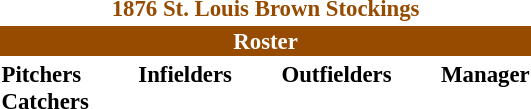<table class="toccolours" style="font-size: 95%;">
<tr>
<th colspan="10" style="background-color: C4C3D0; color: #964B00; text-align: center;">1876 St. Louis Brown Stockings</th>
</tr>
<tr>
<td colspan="10" style="background-color: #964B00; color: white; text-align: center;"><strong>Roster</strong></td>
</tr>
<tr>
<td valign="top"><strong>Pitchers</strong><br>
<strong>Catchers</strong>
</td>
<td width="25px"></td>
<td valign="top"><strong>Infielders</strong><br>



</td>
<td width="25px"></td>
<td valign="top"><strong>Outfielders</strong><br>

</td>
<td width="25px"></td>
<td valign="top"><strong>Manager</strong><br>
</td>
</tr>
<tr>
</tr>
</table>
